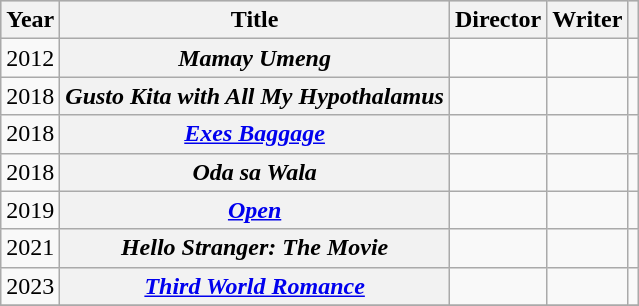<table class="wikitable plainrowheaders sortable">
<tr style="background:#ccc; text-align:center;">
<th scope="col">Year</th>
<th scope="col">Title</th>
<th scope="col">Director</th>
<th scope="col">Writer</th>
<th scope="col" class="unsortable"></th>
</tr>
<tr>
<td>2012</td>
<th scope=row><em>Mamay Umeng</em></th>
<td></td>
<td></td>
<td style="text-align:center;"></td>
</tr>
<tr>
<td>2018</td>
<th scope=row><em>Gusto Kita with All My Hypothalamus</em></th>
<td></td>
<td></td>
<td style="text-align:center;"></td>
</tr>
<tr>
<td>2018</td>
<th scope=row><em><a href='#'>Exes Baggage</a></em></th>
<td></td>
<td></td>
<td style="text-align:center;"></td>
</tr>
<tr>
<td>2018</td>
<th scope=row><em>Oda sa Wala</em></th>
<td></td>
<td></td>
<td style="text-align:center;"></td>
</tr>
<tr>
<td>2019</td>
<th scope=row><em><a href='#'>Open</a></em></th>
<td></td>
<td></td>
<td style="text-align:center;"></td>
</tr>
<tr>
<td>2021</td>
<th scope=row><em>Hello Stranger: The Movie</em></th>
<td></td>
<td></td>
<td style="text-align:center;"></td>
</tr>
<tr>
<td>2023</td>
<th scope=row><em><a href='#'>Third World Romance</a></em></th>
<td></td>
<td></td>
<td></td>
</tr>
<tr>
</tr>
</table>
